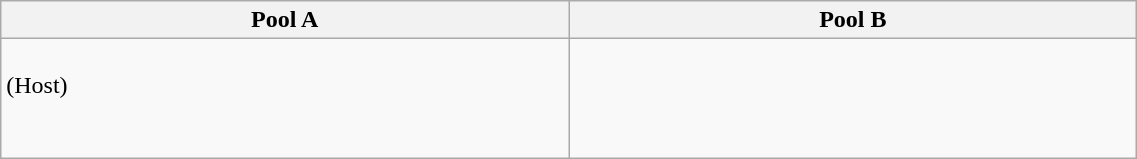<table class="wikitable" width=60%>
<tr>
<th width=25%>Pool A</th>
<th width=25%>Pool B</th>
</tr>
<tr>
<td><br> (Host)<br>
 <br>
 <br>
</td>
<td><br> <br>
 <br>
 <br>
</td>
</tr>
</table>
